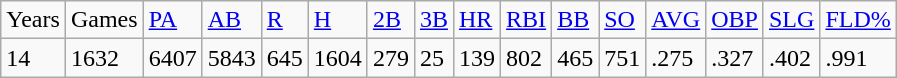<table class="wikitable">
<tr>
<td>Years</td>
<td>Games</td>
<td><a href='#'>PA</a></td>
<td><a href='#'>AB</a></td>
<td><a href='#'>R</a></td>
<td><a href='#'>H</a></td>
<td><a href='#'>2B</a></td>
<td><a href='#'>3B</a></td>
<td><a href='#'>HR</a></td>
<td><a href='#'>RBI</a></td>
<td><a href='#'>BB</a></td>
<td><a href='#'>SO</a></td>
<td><a href='#'>AVG</a></td>
<td><a href='#'>OBP</a></td>
<td><a href='#'>SLG</a></td>
<td><a href='#'>FLD%</a></td>
</tr>
<tr>
<td>14</td>
<td>1632</td>
<td>6407</td>
<td>5843</td>
<td>645</td>
<td>1604</td>
<td>279</td>
<td>25</td>
<td>139</td>
<td>802</td>
<td>465</td>
<td>751</td>
<td>.275</td>
<td>.327</td>
<td>.402</td>
<td>.991</td>
</tr>
</table>
